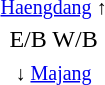<table style="text-align:center;">
<tr>
<td><small> <a href='#'>Haengdang</a> ↑</small></td>
</tr>
<tr>
<td><span>E/B</span>   <span>W/B</span></td>
</tr>
<tr>
<td><small>↓ <a href='#'>Majang</a> </small></td>
</tr>
</table>
